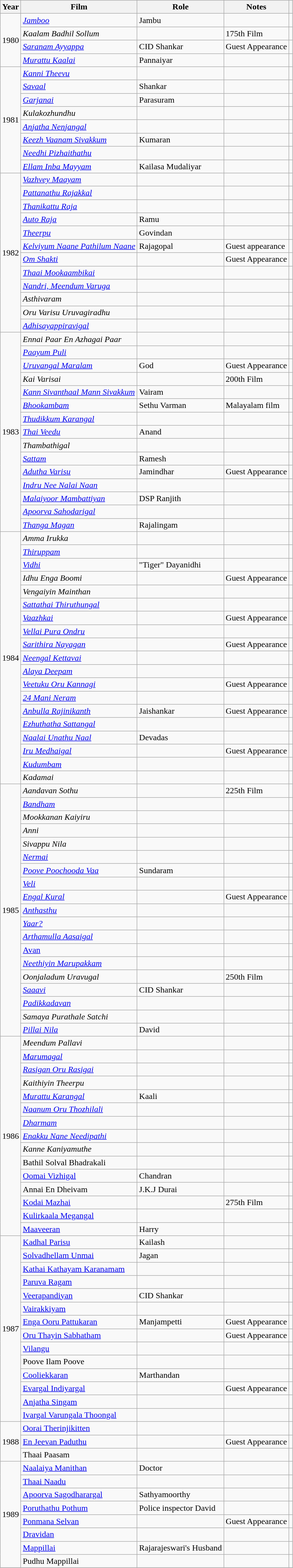<table class="wikitable sortable">
<tr style="text-align:center;">
<th>Year</th>
<th>Film</th>
<th>Role</th>
<th>Notes</th>
<th class="wikitable"></th>
</tr>
<tr>
<td rowspan="4">1980</td>
<td><em><a href='#'>Jamboo</a></em></td>
<td>Jambu</td>
<td></td>
<td></td>
</tr>
<tr>
<td><em>Kaalam Badhil Sollum</em></td>
<td></td>
<td>175th Film</td>
<td></td>
</tr>
<tr>
<td><em><a href='#'>Saranam Ayyappa</a></em></td>
<td>CID Shankar</td>
<td>Guest Appearance</td>
<td></td>
</tr>
<tr>
<td><em><a href='#'>Murattu Kaalai</a></em></td>
<td>Pannaiyar</td>
<td></td>
<td></td>
</tr>
<tr>
<td rowspan="8">1981</td>
<td><em><a href='#'>Kanni Theevu</a></em></td>
<td></td>
<td></td>
<td></td>
</tr>
<tr>
<td><em><a href='#'>Savaal</a></em></td>
<td>Shankar</td>
<td></td>
<td></td>
</tr>
<tr>
<td><em><a href='#'>Garjanai</a></em></td>
<td>Parasuram</td>
<td></td>
<td></td>
</tr>
<tr>
<td><em>Kulakozhundhu</em></td>
<td></td>
<td></td>
<td></td>
</tr>
<tr>
<td><em><a href='#'>Anjatha Nenjangal</a></em></td>
<td></td>
<td></td>
<td></td>
</tr>
<tr>
<td><em><a href='#'>Keezh Vaanam Sivakkum</a></em></td>
<td>Kumaran</td>
<td></td>
<td></td>
</tr>
<tr>
<td><em><a href='#'>Needhi Pizhaithathu</a></em></td>
<td></td>
<td></td>
<td></td>
</tr>
<tr>
<td><em><a href='#'>Ellam Inba Mayyam</a></em></td>
<td>Kailasa Mudaliyar</td>
<td></td>
<td></td>
</tr>
<tr>
<td rowspan="12">1982</td>
<td><em><a href='#'>Vazhvey Maayam</a></em></td>
<td></td>
<td></td>
<td></td>
</tr>
<tr>
<td><em><a href='#'>Pattanathu Rajakkal</a></em></td>
<td></td>
<td></td>
<td></td>
</tr>
<tr>
<td><em><a href='#'>Thanikattu Raja</a></em></td>
<td></td>
<td></td>
<td></td>
</tr>
<tr>
<td><em><a href='#'>Auto Raja</a></em></td>
<td>Ramu</td>
<td></td>
<td></td>
</tr>
<tr>
<td><em><a href='#'>Theerpu</a></em></td>
<td>Govindan</td>
<td></td>
<td></td>
</tr>
<tr>
<td><em><a href='#'>Kelviyum Naane Pathilum Naane</a></em></td>
<td>Rajagopal</td>
<td>Guest appearance</td>
<td></td>
</tr>
<tr>
<td><em><a href='#'>Om Shakti</a></em></td>
<td></td>
<td>Guest Appearance</td>
<td></td>
</tr>
<tr>
<td><em><a href='#'>Thaai Mookaambikai</a></em></td>
<td></td>
<td></td>
<td></td>
</tr>
<tr>
<td><em><a href='#'>Nandri, Meendum Varuga</a></em></td>
<td></td>
<td></td>
<td></td>
</tr>
<tr>
<td><em>Asthivaram</em></td>
<td></td>
<td></td>
<td></td>
</tr>
<tr>
<td><em>Oru Varisu Uruvagiradhu</em></td>
<td></td>
<td></td>
<td></td>
</tr>
<tr>
<td><em><a href='#'>Adhisayappiravigal</a></em></td>
<td></td>
<td></td>
<td></td>
</tr>
<tr>
<td rowspan="15">1983</td>
<td><em>Ennai Paar En Azhagai Paar</em></td>
<td></td>
<td></td>
<td></td>
</tr>
<tr>
<td><em><a href='#'>Paayum Puli</a></em></td>
<td></td>
<td></td>
<td></td>
</tr>
<tr>
<td><em><a href='#'>Uruvangal Maralam</a></em></td>
<td>God</td>
<td>Guest Appearance</td>
<td></td>
</tr>
<tr>
<td><em>Kai Varisai</em></td>
<td></td>
<td>200th Film</td>
<td></td>
</tr>
<tr>
<td><em><a href='#'>Kann Sivanthaal Mann Sivakkum</a></em></td>
<td>Vairam</td>
<td></td>
<td></td>
</tr>
<tr>
<td><em><a href='#'>Bhookambam</a></em></td>
<td>Sethu Varman</td>
<td>Malayalam film</td>
<td></td>
</tr>
<tr>
<td><em><a href='#'>Thudikkum Karangal</a></em></td>
<td></td>
<td></td>
<td></td>
</tr>
<tr>
<td><em><a href='#'>Thai Veedu</a></em></td>
<td>Anand</td>
<td></td>
<td></td>
</tr>
<tr>
<td><em>Thambathigal</em></td>
<td></td>
<td></td>
<td></td>
</tr>
<tr>
<td><em><a href='#'>Sattam</a></em></td>
<td>Ramesh</td>
<td></td>
<td></td>
</tr>
<tr>
<td><em><a href='#'>Adutha Varisu</a></em></td>
<td>Jamindhar</td>
<td>Guest Appearance</td>
<td></td>
</tr>
<tr>
<td><em><a href='#'>Indru Nee Nalai Naan</a></em></td>
<td></td>
<td></td>
<td></td>
</tr>
<tr>
<td><em><a href='#'>Malaiyoor Mambattiyan</a></em></td>
<td>DSP Ranjith</td>
<td></td>
<td></td>
</tr>
<tr>
<td><em><a href='#'>Apoorva Sahodarigal</a></em></td>
<td></td>
<td></td>
<td></td>
</tr>
<tr>
<td><em><a href='#'>Thanga Magan</a></em></td>
<td>Rajalingam</td>
<td></td>
<td></td>
</tr>
<tr>
<td rowspan="19">1984</td>
<td><em>Amma Irukka</em></td>
<td></td>
<td></td>
<td></td>
</tr>
<tr>
<td><em><a href='#'>Thiruppam</a></em></td>
<td></td>
<td></td>
<td></td>
</tr>
<tr>
<td><em><a href='#'>Vidhi</a></em></td>
<td>"Tiger" Dayanidhi</td>
<td></td>
<td></td>
</tr>
<tr>
<td><em>Idhu Enga Boomi</em></td>
<td></td>
<td>Guest Appearance</td>
<td></td>
</tr>
<tr>
<td><em>Vengaiyin Mainthan</em></td>
<td></td>
<td></td>
<td></td>
</tr>
<tr>
<td><em><a href='#'>Sattathai Thiruthungal</a></em></td>
<td></td>
<td></td>
<td></td>
</tr>
<tr>
<td><em><a href='#'>Vaazhkai</a></em></td>
<td></td>
<td>Guest Appearance</td>
<td></td>
</tr>
<tr>
<td><em><a href='#'>Vellai Pura Ondru</a></em></td>
<td></td>
<td></td>
<td></td>
</tr>
<tr>
<td><em><a href='#'>Sarithira Nayagan</a></em></td>
<td></td>
<td>Guest Appearance</td>
<td></td>
</tr>
<tr>
<td><em><a href='#'>Neengal Kettavai</a></em></td>
<td></td>
<td></td>
<td></td>
</tr>
<tr>
<td><em><a href='#'>Alaya Deepam</a></em></td>
<td></td>
<td></td>
<td></td>
</tr>
<tr>
<td><em><a href='#'>Veetuku Oru Kannagi</a></em></td>
<td></td>
<td>Guest Appearance</td>
<td></td>
</tr>
<tr>
<td><em><a href='#'>24 Mani Neram</a></em></td>
<td></td>
<td></td>
<td></td>
</tr>
<tr>
<td><em><a href='#'>Anbulla Rajinikanth</a></em></td>
<td>Jaishankar</td>
<td>Guest Appearance</td>
<td></td>
</tr>
<tr>
<td><em><a href='#'>Ezhuthatha Sattangal</a></em></td>
<td></td>
<td></td>
<td></td>
</tr>
<tr>
<td><em><a href='#'>Naalai Unathu Naal</a></em></td>
<td>Devadas</td>
<td></td>
<td></td>
</tr>
<tr>
<td><em><a href='#'>Iru Medhaigal</a></em></td>
<td></td>
<td>Guest Appearance</td>
<td></td>
</tr>
<tr>
<td><em><a href='#'>Kudumbam</a></em></td>
<td></td>
<td></td>
<td></td>
</tr>
<tr>
<td><em>Kadamai</em></td>
<td></td>
<td></td>
<td></td>
</tr>
<tr>
<td rowspan="19">1985</td>
<td><em>Aandavan Sothu</em></td>
<td></td>
<td>225th Film</td>
<td></td>
</tr>
<tr>
<td><em><a href='#'>Bandham</a></em></td>
<td></td>
<td></td>
<td></td>
</tr>
<tr>
<td><em>Mookkanan Kaiyiru</em></td>
<td></td>
<td></td>
<td></td>
</tr>
<tr>
<td><em>Anni</em></td>
<td></td>
<td></td>
<td></td>
</tr>
<tr>
<td><em>Sivappu Nila</em></td>
<td></td>
<td></td>
<td></td>
</tr>
<tr>
<td><em><a href='#'>Nermai</a></em></td>
<td></td>
<td></td>
<td></td>
</tr>
<tr>
<td><em><a href='#'>Poove Poochooda Vaa</a></em></td>
<td>Sundaram</td>
<td></td>
<td></td>
</tr>
<tr>
<td><em><a href='#'>Veli</a></em></td>
<td></td>
<td></td>
<td></td>
</tr>
<tr>
<td><em><a href='#'>Engal Kural</a></em></td>
<td></td>
<td>Guest Appearance</td>
<td></td>
</tr>
<tr>
<td><em><a href='#'>Anthasthu</a></em></td>
<td></td>
<td></td>
<td></td>
</tr>
<tr>
<td><em><a href='#'>Yaar?</a></em></td>
<td></td>
<td></td>
<td></td>
</tr>
<tr>
<td><em><a href='#'>Arthamulla Aasaigal</a></em></td>
<td></td>
<td></td>
<td></td>
</tr>
<tr>
<td><a href='#'>Avan</a></td>
<td></td>
<td></td>
<td></td>
</tr>
<tr>
<td><em><a href='#'>Neethiyin Marupakkam</a></em></td>
<td></td>
<td></td>
<td></td>
</tr>
<tr>
<td><em>Oonjaladum Uravugal</em></td>
<td></td>
<td>250th Film</td>
<td></td>
</tr>
<tr>
<td><em><a href='#'>Saaavi</a></em></td>
<td>CID Shankar</td>
<td></td>
<td></td>
</tr>
<tr>
<td><em><a href='#'>Padikkadavan</a></em></td>
<td></td>
<td></td>
<td></td>
</tr>
<tr>
<td><em>Samaya Purathale Satchi</em></td>
<td></td>
<td></td>
<td></td>
</tr>
<tr>
<td><em><a href='#'>Pillai Nila</a></em></td>
<td>David</td>
<td></td>
<td></td>
</tr>
<tr>
<td rowspan="15">1986</td>
<td><em>Meendum Pallavi</em></td>
<td></td>
<td></td>
<td></td>
</tr>
<tr>
<td><em><a href='#'>Marumagal</a></em></td>
<td></td>
<td></td>
<td></td>
</tr>
<tr>
<td><em><a href='#'>Rasigan Oru Rasigai</a></em></td>
<td></td>
<td></td>
<td></td>
</tr>
<tr>
<td><em>Kaithiyin Theerpu</em></td>
<td></td>
<td></td>
<td></td>
</tr>
<tr>
<td><em><a href='#'>Murattu Karangal</a></em></td>
<td>Kaali</td>
<td></td>
<td></td>
</tr>
<tr>
<td><em><a href='#'>Naanum Oru Thozhilali</a></em></td>
<td></td>
<td></td>
<td></td>
</tr>
<tr>
<td><em><a href='#'>Dharmam</a></em></td>
<td></td>
<td></td>
<td></td>
</tr>
<tr>
<td><em><a href='#'>Enakku Nane Needipathi</a></em></td>
<td></td>
<td></td>
<td></td>
</tr>
<tr>
<td><em>Kanne Kaniyamuthe<strong></td>
<td></td>
<td></td>
<td></td>
</tr>
<tr>
<td></em>Bathil Solval Bhadrakali<em></td>
<td></td>
<td></td>
<td></td>
</tr>
<tr>
<td></em><a href='#'>Oomai Vizhigal</a><em></td>
<td>Chandran</td>
<td></td>
<td></td>
</tr>
<tr>
<td></em>Annai En Dheivam<em></td>
<td>J.K.J Durai</td>
<td></td>
<td></td>
</tr>
<tr>
<td></em><a href='#'>Kodai Mazhai</a><em></td>
<td></td>
<td>275th Film</td>
<td></td>
</tr>
<tr>
<td></em><a href='#'>Kulirkaala Megangal</a><em></td>
<td></td>
<td></td>
<td></td>
</tr>
<tr>
<td></em><a href='#'>Maaveeran</a><em></td>
<td>Harry</td>
<td></td>
<td></td>
</tr>
<tr>
<td rowspan="14">1987</td>
<td></em><a href='#'>Kadhal Parisu</a><em></td>
<td>Kailash</td>
<td></td>
<td></td>
</tr>
<tr>
<td></em><a href='#'>Solvadhellam Unmai</a><em></td>
<td>Jagan</td>
<td></td>
<td></td>
</tr>
<tr>
<td></em><a href='#'>Kathai Kathayam Karanamam</a><em></td>
<td></td>
<td></td>
<td></td>
</tr>
<tr>
<td></em><a href='#'>Paruva Ragam</a><em></td>
<td></td>
<td></td>
<td></td>
</tr>
<tr>
<td></em><a href='#'>Veerapandiyan</a><em></td>
<td>CID Shankar</td>
<td></td>
<td></td>
</tr>
<tr>
<td></em><a href='#'>Vairakkiyam</a><em></td>
<td></td>
<td></td>
<td></td>
</tr>
<tr>
<td></em><a href='#'>Enga Ooru Pattukaran</a><em></td>
<td>Manjampetti</td>
<td>Guest Appearance</td>
<td></td>
</tr>
<tr>
<td></em><a href='#'>Oru Thayin Sabhatham</a><em></td>
<td></td>
<td>Guest Appearance</td>
<td></td>
</tr>
<tr>
<td></em><a href='#'>Vilangu</a><em></td>
<td></td>
<td></td>
<td></td>
</tr>
<tr>
<td></em>Poove Ilam Poove<em></td>
<td></td>
<td></td>
<td></td>
</tr>
<tr>
<td></em><a href='#'>Cooliekkaran</a><em></td>
<td>Marthandan</td>
<td></td>
<td></td>
</tr>
<tr>
<td></em><a href='#'>Evargal Indiyargal</a><em></td>
<td></td>
<td>Guest Appearance</td>
<td></td>
</tr>
<tr>
<td></em><a href='#'>Anjatha Singam</a><em></td>
<td></td>
<td></td>
<td></td>
</tr>
<tr>
<td></em><a href='#'>Ivargal Varungala Thoongal</a><em></td>
<td></td>
<td></td>
<td></td>
</tr>
<tr>
<td rowspan="3">1988</td>
<td></em><a href='#'>Oorai Therinjikitten</a><em></td>
<td></td>
<td></td>
<td></td>
</tr>
<tr>
<td></em><a href='#'>En Jeevan Paduthu</a><em></td>
<td></td>
<td>Guest Appearance</td>
<td></td>
</tr>
<tr>
<td></em>Thaai Paasam<em></td>
<td></td>
<td></td>
<td></td>
</tr>
<tr>
<td rowspan="8">1989</td>
<td></em><a href='#'>Naalaiya Manithan</a><em></td>
<td>Doctor</td>
<td></td>
<td></td>
</tr>
<tr>
<td></em><a href='#'>Thaai Naadu</a><em></td>
<td></td>
<td></td>
<td></td>
</tr>
<tr>
<td></em><a href='#'>Apoorva Sagodharargal</a><em></td>
<td>Sathyamoorthy</td>
<td></td>
<td></td>
</tr>
<tr>
<td></em><a href='#'>Poruthathu Pothum</a><em></td>
<td>Police inspector David</td>
<td></td>
<td></td>
</tr>
<tr>
<td></em><a href='#'>Ponmana Selvan</a><em></td>
<td></td>
<td>Guest Appearance</td>
<td></td>
</tr>
<tr>
<td></em><a href='#'>Dravidan</a><em></td>
<td></td>
<td></td>
<td></td>
</tr>
<tr>
<td></em><a href='#'>Mappillai</a><em></td>
<td>Rajarajeswari's Husband</td>
<td></td>
<td></td>
</tr>
<tr>
<td></em>Pudhu Mappillai<em></td>
<td></td>
<td></td>
<td></td>
</tr>
<tr>
</tr>
</table>
